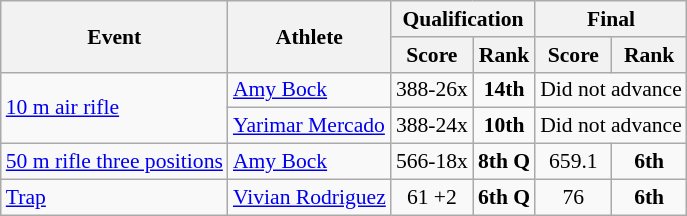<table class="wikitable" style="font-size:90%">
<tr>
<th rowspan="2">Event</th>
<th rowspan="2">Athlete</th>
<th colspan="2">Qualification</th>
<th colspan="2">Final</th>
</tr>
<tr>
<th>Score</th>
<th>Rank</th>
<th>Score</th>
<th>Rank</th>
</tr>
<tr>
<td rowspan=2><a href='#'>10 m air rifle</a></td>
<td><a href='#'>Amy Bock</a></td>
<td align=center>388-26x</td>
<td align=center><strong>14th</strong></td>
<td align=center colspan=2>Did not advance</td>
</tr>
<tr>
<td><a href='#'>Yarimar Mercado</a></td>
<td align=center>388-24x</td>
<td align=center><strong>10th</strong></td>
<td align=center colspan=2>Did not advance</td>
</tr>
<tr>
<td><a href='#'>50 m rifle three positions</a></td>
<td><a href='#'>Amy Bock</a></td>
<td align=center>566-18x</td>
<td align=center><strong>8th Q</strong></td>
<td align=center>659.1</td>
<td align=center><strong>6th</strong></td>
</tr>
<tr>
<td><a href='#'>Trap</a></td>
<td><a href='#'>Vivian Rodriguez</a></td>
<td align=center>61 +2</td>
<td align=center><strong>6th Q</strong></td>
<td align=center>76</td>
<td align=center><strong>6th</strong></td>
</tr>
</table>
